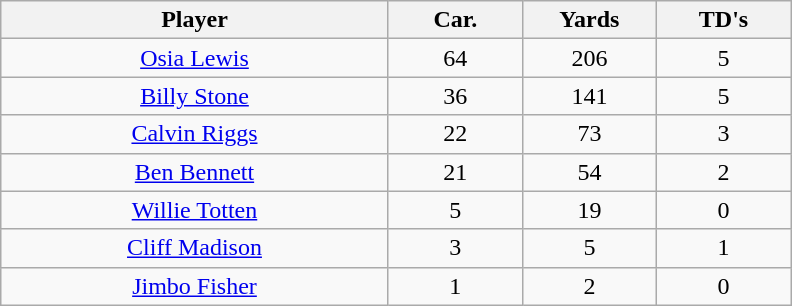<table class="wikitable sortable">
<tr>
<th bgcolor="#DDDDFF" width="26%">Player</th>
<th bgcolor="#DDDDFF" width="9%">Car.</th>
<th bgcolor="#DDDDFF" width="9%">Yards</th>
<th bgcolor="#DDDDFF" width="9%">TD's</th>
</tr>
<tr align="center">
<td><a href='#'>Osia Lewis</a></td>
<td>64</td>
<td>206</td>
<td>5</td>
</tr>
<tr align="center">
<td><a href='#'>Billy Stone</a></td>
<td>36</td>
<td>141</td>
<td>5</td>
</tr>
<tr align="center">
<td><a href='#'>Calvin Riggs</a></td>
<td>22</td>
<td>73</td>
<td>3</td>
</tr>
<tr align="center">
<td><a href='#'>Ben Bennett</a></td>
<td>21</td>
<td>54</td>
<td>2</td>
</tr>
<tr align="center">
<td><a href='#'>Willie Totten</a></td>
<td>5</td>
<td>19</td>
<td>0</td>
</tr>
<tr align="center">
<td><a href='#'>Cliff Madison</a></td>
<td>3</td>
<td>5</td>
<td>1</td>
</tr>
<tr align="center">
<td><a href='#'>Jimbo Fisher</a></td>
<td>1</td>
<td>2</td>
<td>0</td>
</tr>
</table>
